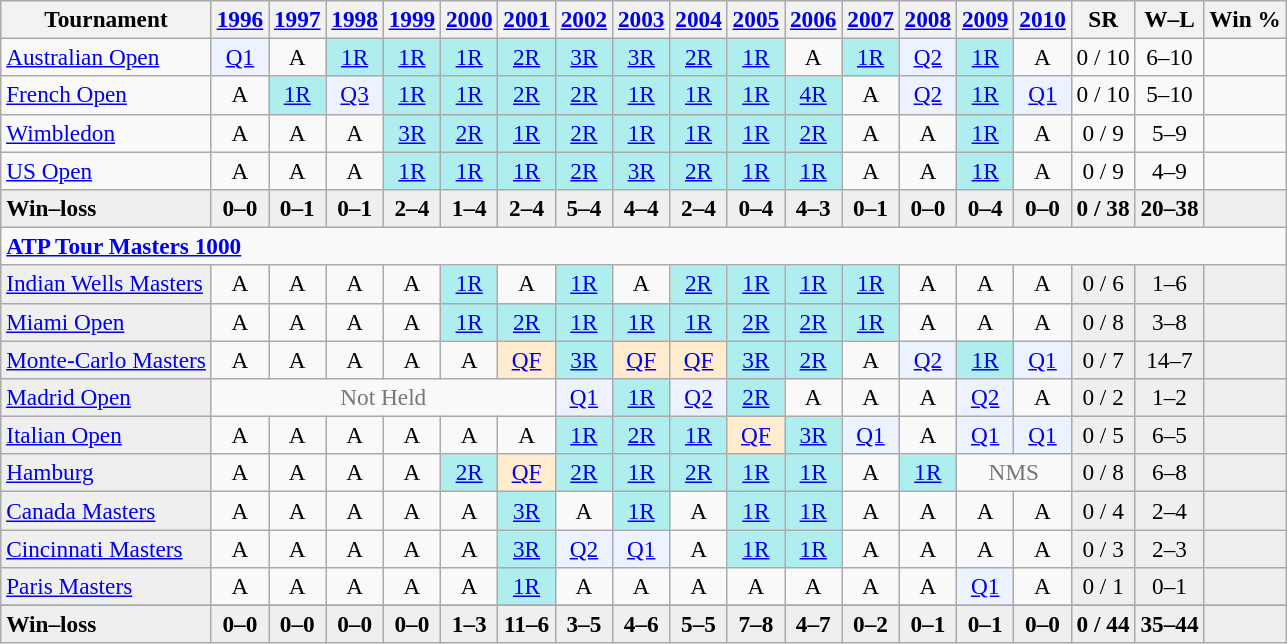<table class=wikitable style=text-align:center;font-size:97%>
<tr>
<th>Tournament</th>
<th><a href='#'>1996</a></th>
<th><a href='#'>1997</a></th>
<th><a href='#'>1998</a></th>
<th><a href='#'>1999</a></th>
<th><a href='#'>2000</a></th>
<th><a href='#'>2001</a></th>
<th><a href='#'>2002</a></th>
<th><a href='#'>2003</a></th>
<th><a href='#'>2004</a></th>
<th><a href='#'>2005</a></th>
<th><a href='#'>2006</a></th>
<th><a href='#'>2007</a></th>
<th><a href='#'>2008</a></th>
<th><a href='#'>2009</a></th>
<th><a href='#'>2010</a></th>
<th>SR</th>
<th>W–L</th>
<th>Win %</th>
</tr>
<tr>
<td align=left><a href='#'>Australian Open</a></td>
<td bgcolor=ecf2ff><a href='#'>Q1</a></td>
<td>A</td>
<td bgcolor=afeeee><a href='#'>1R</a></td>
<td bgcolor=afeeee><a href='#'>1R</a></td>
<td bgcolor=afeeee><a href='#'>1R</a></td>
<td bgcolor=afeeee><a href='#'>2R</a></td>
<td bgcolor=afeeee><a href='#'>3R</a></td>
<td bgcolor=afeeee><a href='#'>3R</a></td>
<td bgcolor=afeeee><a href='#'>2R</a></td>
<td bgcolor=afeeee><a href='#'>1R</a></td>
<td>A</td>
<td bgcolor=afeeee><a href='#'>1R</a></td>
<td bgcolor=ecf2ff><a href='#'>Q2</a></td>
<td bgcolor=afeeee><a href='#'>1R</a></td>
<td>A</td>
<td>0 / 10</td>
<td>6–10</td>
<td></td>
</tr>
<tr>
<td align=left><a href='#'>French Open</a></td>
<td>A</td>
<td bgcolor=afeeee><a href='#'>1R</a></td>
<td bgcolor=ecf2ff><a href='#'>Q3</a></td>
<td bgcolor=afeeee><a href='#'>1R</a></td>
<td bgcolor=afeeee><a href='#'>1R</a></td>
<td bgcolor=afeeee><a href='#'>2R</a></td>
<td bgcolor=afeeee><a href='#'>2R</a></td>
<td bgcolor=afeeee><a href='#'>1R</a></td>
<td bgcolor=afeeee><a href='#'>1R</a></td>
<td bgcolor=afeeee><a href='#'>1R</a></td>
<td bgcolor=afeeee><a href='#'>4R</a></td>
<td>A</td>
<td bgcolor=ecf2ff><a href='#'>Q2</a></td>
<td bgcolor=afeeee><a href='#'>1R</a></td>
<td bgcolor=ecf2ff><a href='#'>Q1</a></td>
<td>0 / 10</td>
<td>5–10</td>
<td></td>
</tr>
<tr>
<td align=left><a href='#'>Wimbledon</a></td>
<td>A</td>
<td>A</td>
<td>A</td>
<td bgcolor=afeeee><a href='#'>3R</a></td>
<td bgcolor=afeeee><a href='#'>2R</a></td>
<td bgcolor=afeeee><a href='#'>1R</a></td>
<td bgcolor=afeeee><a href='#'>2R</a></td>
<td bgcolor=afeeee><a href='#'>1R</a></td>
<td bgcolor=afeeee><a href='#'>1R</a></td>
<td bgcolor=afeeee><a href='#'>1R</a></td>
<td bgcolor=afeeee><a href='#'>2R</a></td>
<td>A</td>
<td>A</td>
<td bgcolor=afeeee><a href='#'>1R</a></td>
<td>A</td>
<td>0 / 9</td>
<td>5–9</td>
<td></td>
</tr>
<tr>
<td align=left><a href='#'>US Open</a></td>
<td>A</td>
<td>A</td>
<td>A</td>
<td bgcolor=afeeee><a href='#'>1R</a></td>
<td bgcolor=afeeee><a href='#'>1R</a></td>
<td bgcolor=afeeee><a href='#'>1R</a></td>
<td bgcolor=afeeee><a href='#'>2R</a></td>
<td bgcolor=afeeee><a href='#'>3R</a></td>
<td bgcolor=afeeee><a href='#'>2R</a></td>
<td bgcolor=afeeee><a href='#'>1R</a></td>
<td bgcolor=afeeee><a href='#'>1R</a></td>
<td>A</td>
<td>A</td>
<td bgcolor=afeeee><a href='#'>1R</a></td>
<td>A</td>
<td>0 / 9</td>
<td>4–9</td>
<td></td>
</tr>
<tr style=font-weight:bold;background:#efefef>
<td style=text-align:left>Win–loss</td>
<td>0–0</td>
<td>0–1</td>
<td>0–1</td>
<td>2–4</td>
<td>1–4</td>
<td>2–4</td>
<td>5–4</td>
<td>4–4</td>
<td>2–4</td>
<td>0–4</td>
<td>4–3</td>
<td>0–1</td>
<td>0–0</td>
<td>0–4</td>
<td>0–0</td>
<td>0 / 38</td>
<td>20–38</td>
<td></td>
</tr>
<tr>
<td colspan=25 style=text-align:left><strong><a href='#'>ATP Tour Masters 1000</a></strong></td>
</tr>
<tr>
<td bgcolor=efefef align=left><a href='#'>Indian Wells Masters</a></td>
<td>A</td>
<td>A</td>
<td>A</td>
<td>A</td>
<td bgcolor=afeeee><a href='#'>1R</a></td>
<td>A</td>
<td bgcolor=afeeee><a href='#'>1R</a></td>
<td>A</td>
<td bgcolor=afeeee><a href='#'>2R</a></td>
<td bgcolor=afeeee><a href='#'>1R</a></td>
<td bgcolor=afeeee><a href='#'>1R</a></td>
<td bgcolor=afeeee><a href='#'>1R</a></td>
<td>A</td>
<td>A</td>
<td>A</td>
<td bgcolor=efefef>0 / 6</td>
<td bgcolor=efefef>1–6</td>
<td bgcolor=efefef></td>
</tr>
<tr>
<td bgcolor=efefef align=left><a href='#'>Miami Open</a></td>
<td>A</td>
<td>A</td>
<td>A</td>
<td>A</td>
<td bgcolor=afeeee><a href='#'>1R</a></td>
<td bgcolor=afeeee><a href='#'>2R</a></td>
<td bgcolor=afeeee><a href='#'>1R</a></td>
<td bgcolor=afeeee><a href='#'>1R</a></td>
<td bgcolor=afeeee><a href='#'>1R</a></td>
<td bgcolor=afeeee><a href='#'>2R</a></td>
<td bgcolor=afeeee><a href='#'>2R</a></td>
<td bgcolor=afeeee><a href='#'>1R</a></td>
<td>A</td>
<td>A</td>
<td>A</td>
<td bgcolor=efefef>0 / 8</td>
<td bgcolor=efefef>3–8</td>
<td bgcolor=efefef></td>
</tr>
<tr>
<td bgcolor=efefef align=left><a href='#'>Monte-Carlo Masters</a></td>
<td>A</td>
<td>A</td>
<td>A</td>
<td>A</td>
<td>A</td>
<td bgcolor=ffebcd><a href='#'>QF</a></td>
<td bgcolor=afeeee><a href='#'>3R</a></td>
<td bgcolor=ffebcd><a href='#'>QF</a></td>
<td bgcolor=ffebcd><a href='#'>QF</a></td>
<td bgcolor=afeeee><a href='#'>3R</a></td>
<td bgcolor=afeeee><a href='#'>2R</a></td>
<td>A</td>
<td bgcolor=ecf2ff><a href='#'>Q2</a></td>
<td bgcolor=afeeee><a href='#'>1R</a></td>
<td bgcolor=ecf2ff><a href='#'>Q1</a></td>
<td bgcolor=efefef>0 / 7</td>
<td bgcolor=efefef>14–7</td>
<td bgcolor=efefef></td>
</tr>
<tr>
<td bgcolor=efefef align=left><a href='#'>Madrid Open</a></td>
<td colspan=6 style=color:#767676>Not Held</td>
<td bgcolor=ecf2ff><a href='#'>Q1</a></td>
<td bgcolor=afeeee><a href='#'>1R</a></td>
<td bgcolor=ecf2ff><a href='#'>Q2</a></td>
<td bgcolor=afeeee><a href='#'>2R</a></td>
<td>A</td>
<td>A</td>
<td>A</td>
<td bgcolor=ecf2ff><a href='#'>Q2</a></td>
<td>A</td>
<td bgcolor=efefef>0 / 2</td>
<td bgcolor=efefef>1–2</td>
<td bgcolor=efefef></td>
</tr>
<tr>
<td bgcolor=efefef align=left><a href='#'>Italian Open</a></td>
<td>A</td>
<td>A</td>
<td>A</td>
<td>A</td>
<td>A</td>
<td>A</td>
<td bgcolor=afeeee><a href='#'>1R</a></td>
<td bgcolor=afeeee><a href='#'>2R</a></td>
<td bgcolor=afeeee><a href='#'>1R</a></td>
<td bgcolor=ffebcd><a href='#'>QF</a></td>
<td bgcolor=afeeee><a href='#'>3R</a></td>
<td bgcolor=ecf2ff><a href='#'>Q1</a></td>
<td>A</td>
<td bgcolor=ecf2ff><a href='#'>Q1</a></td>
<td bgcolor=ecf2ff><a href='#'>Q1</a></td>
<td bgcolor=efefef>0 / 5</td>
<td bgcolor=efefef>6–5</td>
<td bgcolor=efefef></td>
</tr>
<tr>
<td bgcolor=efefef align=left><a href='#'>Hamburg</a></td>
<td>A</td>
<td>A</td>
<td>A</td>
<td>A</td>
<td bgcolor=afeeee><a href='#'>2R</a></td>
<td bgcolor=ffebcd><a href='#'>QF</a></td>
<td bgcolor=afeeee><a href='#'>2R</a></td>
<td bgcolor=afeeee><a href='#'>1R</a></td>
<td bgcolor=afeeee><a href='#'>2R</a></td>
<td bgcolor=afeeee><a href='#'>1R</a></td>
<td bgcolor=afeeee><a href='#'>1R</a></td>
<td>A</td>
<td bgcolor=afeeee><a href='#'>1R</a></td>
<td colspan=2 style=color:#767676>NMS</td>
<td bgcolor=efefef>0 / 8</td>
<td bgcolor=efefef>6–8</td>
<td bgcolor=efefef></td>
</tr>
<tr>
<td bgcolor=efefef align=left><a href='#'>Canada Masters</a></td>
<td>A</td>
<td>A</td>
<td>A</td>
<td>A</td>
<td>A</td>
<td bgcolor=afeeee><a href='#'>3R</a></td>
<td>A</td>
<td bgcolor=afeeee><a href='#'>1R</a></td>
<td>A</td>
<td bgcolor=afeeee><a href='#'>1R</a></td>
<td bgcolor=afeeee><a href='#'>1R</a></td>
<td>A</td>
<td>A</td>
<td>A</td>
<td>A</td>
<td bgcolor=efefef>0 / 4</td>
<td bgcolor=efefef>2–4</td>
<td bgcolor=efefef></td>
</tr>
<tr>
<td bgcolor=efefef align=left><a href='#'>Cincinnati Masters</a></td>
<td>A</td>
<td>A</td>
<td>A</td>
<td>A</td>
<td>A</td>
<td bgcolor=afeeee><a href='#'>3R</a></td>
<td bgcolor=ecf2ff><a href='#'>Q2</a></td>
<td bgcolor=ecf2ff><a href='#'>Q1</a></td>
<td>A</td>
<td bgcolor=afeeee><a href='#'>1R</a></td>
<td bgcolor=afeeee><a href='#'>1R</a></td>
<td>A</td>
<td>A</td>
<td>A</td>
<td>A</td>
<td bgcolor=efefef>0 / 3</td>
<td bgcolor=efefef>2–3</td>
<td bgcolor=efefef></td>
</tr>
<tr>
<td bgcolor=efefef align=left><a href='#'>Paris Masters</a></td>
<td>A</td>
<td>A</td>
<td>A</td>
<td>A</td>
<td>A</td>
<td bgcolor=afeeee><a href='#'>1R</a></td>
<td>A</td>
<td>A</td>
<td>A</td>
<td>A</td>
<td>A</td>
<td>A</td>
<td>A</td>
<td bgcolor=ecf2ff><a href='#'>Q1</a></td>
<td>A</td>
<td bgcolor=efefef>0 / 1</td>
<td bgcolor=efefef>0–1</td>
<td bgcolor=efefef></td>
</tr>
<tr>
</tr>
<tr style=font-weight:bold;background:#efefef>
<td style=text-align:left>Win–loss</td>
<td>0–0</td>
<td>0–0</td>
<td>0–0</td>
<td>0–0</td>
<td>1–3</td>
<td>11–6</td>
<td>3–5</td>
<td>4–6</td>
<td>5–5</td>
<td>7–8</td>
<td>4–7</td>
<td>0–2</td>
<td>0–1</td>
<td>0–1</td>
<td>0–0</td>
<td>0 / 44</td>
<td>35–44</td>
<td></td>
</tr>
</table>
